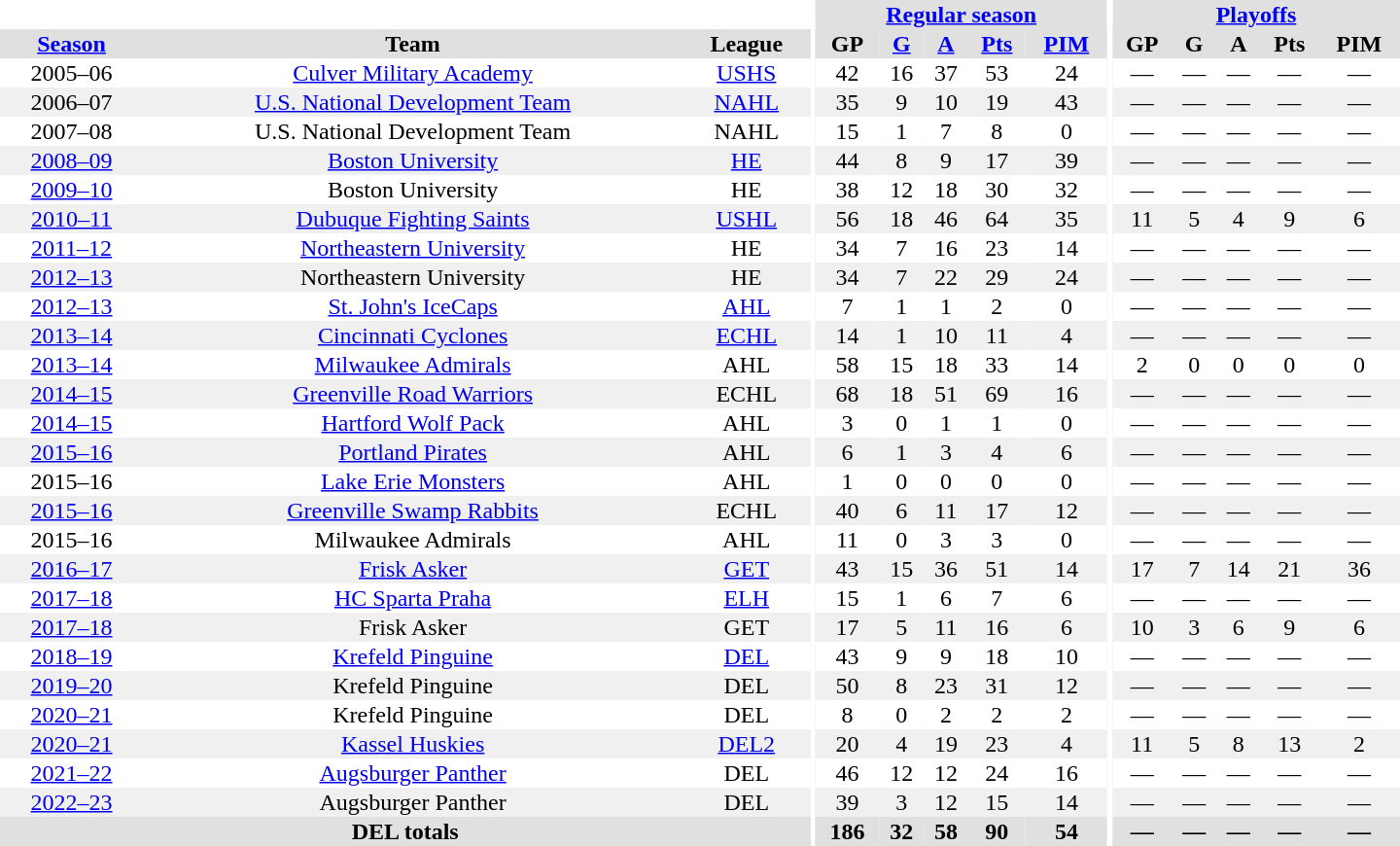<table border="0" cellpadding="1" cellspacing="0" style="text-align:center; width:60em">
<tr bgcolor="#e0e0e0">
<th colspan="3" bgcolor="#ffffff"></th>
<th rowspan="99" bgcolor="#ffffff"></th>
<th colspan="5"><a href='#'>Regular season</a></th>
<th rowspan="99" bgcolor="#ffffff"></th>
<th colspan="5"><a href='#'>Playoffs</a></th>
</tr>
<tr bgcolor="#e0e0e0">
<th><a href='#'>Season</a></th>
<th>Team</th>
<th>League</th>
<th>GP</th>
<th><a href='#'>G</a></th>
<th><a href='#'>A</a></th>
<th><a href='#'>Pts</a></th>
<th><a href='#'>PIM</a></th>
<th>GP</th>
<th>G</th>
<th>A</th>
<th>Pts</th>
<th>PIM</th>
</tr>
<tr>
<td>2005–06</td>
<td><a href='#'>Culver Military Academy</a></td>
<td><a href='#'>USHS</a></td>
<td>42</td>
<td>16</td>
<td>37</td>
<td>53</td>
<td>24</td>
<td>—</td>
<td>—</td>
<td>—</td>
<td>—</td>
<td>—</td>
</tr>
<tr bgcolor="#f0f0f0">
<td>2006–07</td>
<td><a href='#'>U.S. National Development Team</a></td>
<td><a href='#'>NAHL</a></td>
<td>35</td>
<td>9</td>
<td>10</td>
<td>19</td>
<td>43</td>
<td>—</td>
<td>—</td>
<td>—</td>
<td>—</td>
<td>—</td>
</tr>
<tr>
<td>2007–08</td>
<td>U.S. National Development Team</td>
<td>NAHL</td>
<td>15</td>
<td>1</td>
<td>7</td>
<td>8</td>
<td>0</td>
<td>—</td>
<td>—</td>
<td>—</td>
<td>—</td>
<td>—</td>
</tr>
<tr bgcolor="#f0f0f0">
<td><a href='#'>2008–09</a></td>
<td><a href='#'>Boston University</a></td>
<td><a href='#'>HE</a></td>
<td>44</td>
<td>8</td>
<td>9</td>
<td>17</td>
<td>39</td>
<td>—</td>
<td>—</td>
<td>—</td>
<td>—</td>
<td>—</td>
</tr>
<tr>
<td><a href='#'>2009–10</a></td>
<td>Boston University</td>
<td>HE</td>
<td>38</td>
<td>12</td>
<td>18</td>
<td>30</td>
<td>32</td>
<td>—</td>
<td>—</td>
<td>—</td>
<td>—</td>
<td>—</td>
</tr>
<tr bgcolor="#f0f0f0">
<td><a href='#'>2010–11</a></td>
<td><a href='#'>Dubuque Fighting Saints</a></td>
<td><a href='#'>USHL</a></td>
<td>56</td>
<td>18</td>
<td>46</td>
<td>64</td>
<td>35</td>
<td>11</td>
<td>5</td>
<td>4</td>
<td>9</td>
<td>6</td>
</tr>
<tr>
<td><a href='#'>2011–12</a></td>
<td><a href='#'>Northeastern University</a></td>
<td>HE</td>
<td>34</td>
<td>7</td>
<td>16</td>
<td>23</td>
<td>14</td>
<td>—</td>
<td>—</td>
<td>—</td>
<td>—</td>
<td>—</td>
</tr>
<tr bgcolor="#f0f0f0">
<td><a href='#'>2012–13</a></td>
<td>Northeastern University</td>
<td>HE</td>
<td>34</td>
<td>7</td>
<td>22</td>
<td>29</td>
<td>24</td>
<td>—</td>
<td>—</td>
<td>—</td>
<td>—</td>
<td>—</td>
</tr>
<tr>
<td><a href='#'>2012–13</a></td>
<td><a href='#'>St. John's IceCaps</a></td>
<td><a href='#'>AHL</a></td>
<td>7</td>
<td>1</td>
<td>1</td>
<td>2</td>
<td>0</td>
<td>—</td>
<td>—</td>
<td>—</td>
<td>—</td>
<td>—</td>
</tr>
<tr bgcolor="#f0f0f0">
<td><a href='#'>2013–14</a></td>
<td><a href='#'>Cincinnati Cyclones</a></td>
<td><a href='#'>ECHL</a></td>
<td>14</td>
<td>1</td>
<td>10</td>
<td>11</td>
<td>4</td>
<td>—</td>
<td>—</td>
<td>—</td>
<td>—</td>
<td>—</td>
</tr>
<tr>
<td><a href='#'>2013–14</a></td>
<td><a href='#'>Milwaukee Admirals</a></td>
<td>AHL</td>
<td>58</td>
<td>15</td>
<td>18</td>
<td>33</td>
<td>14</td>
<td>2</td>
<td>0</td>
<td>0</td>
<td>0</td>
<td>0</td>
</tr>
<tr bgcolor="#f0f0f0">
<td><a href='#'>2014–15</a></td>
<td><a href='#'>Greenville Road Warriors</a></td>
<td>ECHL</td>
<td>68</td>
<td>18</td>
<td>51</td>
<td>69</td>
<td>16</td>
<td>—</td>
<td>—</td>
<td>—</td>
<td>—</td>
<td>—</td>
</tr>
<tr>
<td><a href='#'>2014–15</a></td>
<td><a href='#'>Hartford Wolf Pack</a></td>
<td>AHL</td>
<td>3</td>
<td>0</td>
<td>1</td>
<td>1</td>
<td>0</td>
<td>—</td>
<td>—</td>
<td>—</td>
<td>—</td>
<td>—</td>
</tr>
<tr bgcolor="#f0f0f0">
<td><a href='#'>2015–16</a></td>
<td><a href='#'>Portland Pirates</a></td>
<td>AHL</td>
<td>6</td>
<td>1</td>
<td>3</td>
<td>4</td>
<td>6</td>
<td>—</td>
<td>—</td>
<td>—</td>
<td>—</td>
<td>—</td>
</tr>
<tr>
<td>2015–16</td>
<td><a href='#'>Lake Erie Monsters</a></td>
<td>AHL</td>
<td>1</td>
<td>0</td>
<td>0</td>
<td>0</td>
<td>0</td>
<td>—</td>
<td>—</td>
<td>—</td>
<td>—</td>
<td>—</td>
</tr>
<tr bgcolor="#f0f0f0">
<td><a href='#'>2015–16</a></td>
<td><a href='#'>Greenville Swamp Rabbits</a></td>
<td>ECHL</td>
<td>40</td>
<td>6</td>
<td>11</td>
<td>17</td>
<td>12</td>
<td>—</td>
<td>—</td>
<td>—</td>
<td>—</td>
<td>—</td>
</tr>
<tr>
<td>2015–16</td>
<td>Milwaukee Admirals</td>
<td>AHL</td>
<td>11</td>
<td>0</td>
<td>3</td>
<td>3</td>
<td>0</td>
<td>—</td>
<td>—</td>
<td>—</td>
<td>—</td>
<td>—</td>
</tr>
<tr bgcolor="#f0f0f0">
<td><a href='#'>2016–17</a></td>
<td><a href='#'>Frisk Asker</a></td>
<td><a href='#'>GET</a></td>
<td>43</td>
<td>15</td>
<td>36</td>
<td>51</td>
<td>14</td>
<td>17</td>
<td>7</td>
<td>14</td>
<td>21</td>
<td>36</td>
</tr>
<tr>
<td><a href='#'>2017–18</a></td>
<td><a href='#'>HC Sparta Praha</a></td>
<td><a href='#'>ELH</a></td>
<td>15</td>
<td>1</td>
<td>6</td>
<td>7</td>
<td>6</td>
<td>—</td>
<td>—</td>
<td>—</td>
<td>—</td>
<td>—</td>
</tr>
<tr bgcolor="#f0f0f0">
<td><a href='#'>2017–18</a></td>
<td>Frisk Asker</td>
<td>GET</td>
<td>17</td>
<td>5</td>
<td>11</td>
<td>16</td>
<td>6</td>
<td>10</td>
<td>3</td>
<td>6</td>
<td>9</td>
<td>6</td>
</tr>
<tr>
<td><a href='#'>2018–19</a></td>
<td><a href='#'>Krefeld Pinguine</a></td>
<td><a href='#'>DEL</a></td>
<td>43</td>
<td>9</td>
<td>9</td>
<td>18</td>
<td>10</td>
<td>—</td>
<td>—</td>
<td>—</td>
<td>—</td>
<td>—</td>
</tr>
<tr bgcolor="#f0f0f0">
<td><a href='#'>2019–20</a></td>
<td>Krefeld Pinguine</td>
<td>DEL</td>
<td>50</td>
<td>8</td>
<td>23</td>
<td>31</td>
<td>12</td>
<td>—</td>
<td>—</td>
<td>—</td>
<td>—</td>
<td>—</td>
</tr>
<tr>
<td><a href='#'>2020–21</a></td>
<td>Krefeld Pinguine</td>
<td>DEL</td>
<td>8</td>
<td>0</td>
<td>2</td>
<td>2</td>
<td>2</td>
<td>—</td>
<td>—</td>
<td>—</td>
<td>—</td>
<td>—</td>
</tr>
<tr bgcolor="#f0f0f0">
<td><a href='#'>2020–21</a></td>
<td><a href='#'>Kassel Huskies</a></td>
<td><a href='#'>DEL2</a></td>
<td>20</td>
<td>4</td>
<td>19</td>
<td>23</td>
<td>4</td>
<td>11</td>
<td>5</td>
<td>8</td>
<td>13</td>
<td>2</td>
</tr>
<tr>
<td><a href='#'>2021–22</a></td>
<td><a href='#'>Augsburger Panther</a></td>
<td>DEL</td>
<td>46</td>
<td>12</td>
<td>12</td>
<td>24</td>
<td>16</td>
<td>—</td>
<td>—</td>
<td>—</td>
<td>—</td>
<td>—</td>
</tr>
<tr bgcolor="#f0f0f0">
<td><a href='#'>2022–23</a></td>
<td>Augsburger Panther</td>
<td>DEL</td>
<td>39</td>
<td>3</td>
<td>12</td>
<td>15</td>
<td>14</td>
<td>—</td>
<td>—</td>
<td>—</td>
<td>—</td>
<td>—</td>
</tr>
<tr bgcolor="#e0e0e0">
<th colspan="3">DEL totals</th>
<th>186</th>
<th>32</th>
<th>58</th>
<th>90</th>
<th>54</th>
<th>—</th>
<th>—</th>
<th>—</th>
<th>—</th>
<th>—</th>
</tr>
</table>
